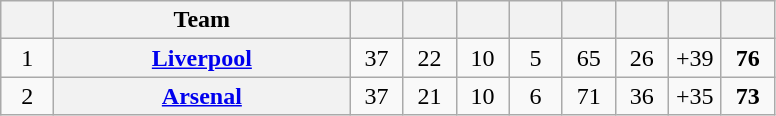<table class="wikitable plainrowheaders" style="text-align: center;float:center">
<tr>
<th width="28"></th>
<th style="width:190px;">Team</th>
<th width="28"></th>
<th width="28"></th>
<th width="28"></th>
<th width="28"></th>
<th width="28"></th>
<th width="28"></th>
<th width="28"></th>
<th width="28"></th>
</tr>
<tr>
<td>1</td>
<th scope=row><a href='#'>Liverpool</a></th>
<td>37</td>
<td>22</td>
<td>10</td>
<td>5</td>
<td>65</td>
<td>26</td>
<td>+39</td>
<td><strong>76</strong></td>
</tr>
<tr>
<td>2</td>
<th scope=row><a href='#'>Arsenal</a></th>
<td>37</td>
<td>21</td>
<td>10</td>
<td>6</td>
<td>71</td>
<td>36</td>
<td>+35</td>
<td><strong>73</strong></td>
</tr>
</table>
